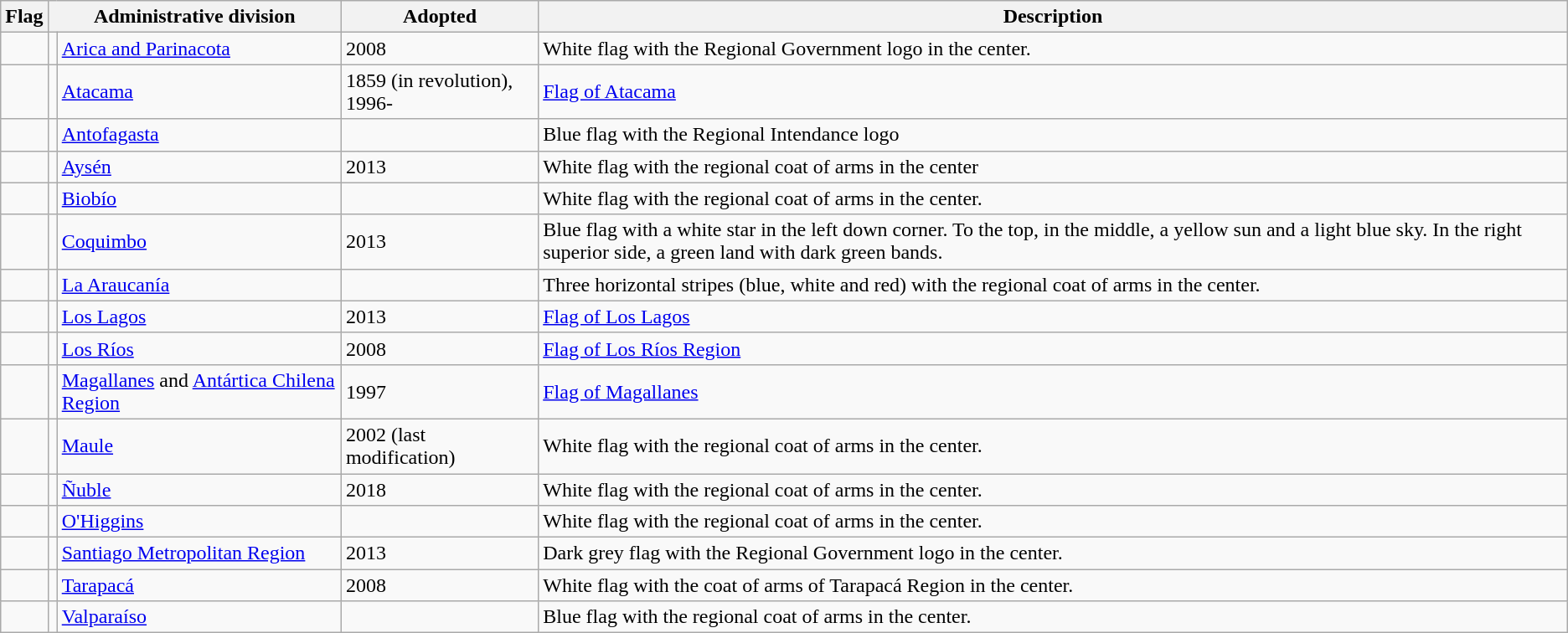<table class="wikitable sortable">
<tr>
<th class="unsortable">Flag</th>
<th colspan="2">Administrative division</th>
<th>Adopted</th>
<th class="unsortable">Description</th>
</tr>
<tr>
<td></td>
<td></td>
<td><a href='#'>Arica and Parinacota</a></td>
<td>2008</td>
<td>White flag with the Regional Government logo in the center.</td>
</tr>
<tr>
<td></td>
<td></td>
<td><a href='#'>Atacama</a></td>
<td>1859 (in revolution), 1996-</td>
<td><a href='#'>Flag of Atacama</a></td>
</tr>
<tr>
<td></td>
<td></td>
<td><a href='#'>Antofagasta</a></td>
<td></td>
<td>Blue flag with the Regional Intendance logo</td>
</tr>
<tr>
<td></td>
<td></td>
<td><a href='#'>Aysén</a></td>
<td>2013</td>
<td>White flag with the regional coat of arms in the center</td>
</tr>
<tr>
<td></td>
<td></td>
<td><a href='#'>Biobío</a></td>
<td></td>
<td>White flag with the regional coat of arms in the center.</td>
</tr>
<tr>
<td></td>
<td></td>
<td><a href='#'>Coquimbo</a></td>
<td>2013</td>
<td>Blue flag with a white star in the left down corner. To the top, in the middle, a yellow sun and a light blue sky. In the right superior side, a green land with dark green bands.</td>
</tr>
<tr>
<td></td>
<td></td>
<td><a href='#'>La Araucanía</a></td>
<td></td>
<td>Three horizontal stripes (blue, white and red) with the regional coat of arms in the center.</td>
</tr>
<tr>
<td></td>
<td></td>
<td><a href='#'>Los Lagos</a></td>
<td>2013</td>
<td><a href='#'>Flag of Los Lagos</a></td>
</tr>
<tr>
<td></td>
<td></td>
<td><a href='#'>Los Ríos</a></td>
<td>2008</td>
<td><a href='#'>Flag of Los Ríos Region</a></td>
</tr>
<tr>
<td></td>
<td></td>
<td><a href='#'>Magallanes</a> and <a href='#'>Antártica Chilena Region</a></td>
<td>1997</td>
<td><a href='#'>Flag of Magallanes</a></td>
</tr>
<tr>
<td></td>
<td></td>
<td><a href='#'>Maule</a></td>
<td>2002 (last modification)</td>
<td>White flag with the regional coat of arms in the center.</td>
</tr>
<tr>
<td></td>
<td></td>
<td><a href='#'>Ñuble</a></td>
<td>2018</td>
<td>White flag with the regional coat of arms in the center.</td>
</tr>
<tr>
<td></td>
<td></td>
<td><a href='#'>O'Higgins</a></td>
<td></td>
<td>White flag with the regional coat of arms in the center.</td>
</tr>
<tr>
<td></td>
<td></td>
<td><a href='#'>Santiago Metropolitan Region</a></td>
<td>2013</td>
<td>Dark grey flag with the Regional Government logo in the center.</td>
</tr>
<tr>
<td></td>
<td></td>
<td><a href='#'>Tarapacá</a></td>
<td>2008</td>
<td>White flag with the coat of arms of Tarapacá Region in the center.</td>
</tr>
<tr>
<td></td>
<td></td>
<td><a href='#'>Valparaíso</a></td>
<td></td>
<td>Blue flag with the regional coat of arms in the center.</td>
</tr>
</table>
